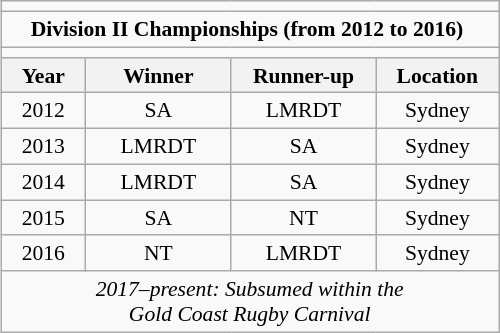<table class="wikitable" style="text-align:center;margin-left:1em;font-size:90%; float:right;">
<tr>
<td colspan=4></td>
</tr>
<tr>
<td colspan=4><strong>Division II Championships (from 2012 to 2016)</strong> </td>
</tr>
<tr>
<td colspan=4></td>
</tr>
<tr>
<th style="width:50px;">Year</th>
<th style="width:90px;">Winner</th>
<th style="width:90px;">Runner-up</th>
<th style="width:75px;">Location<br></th>
</tr>
<tr>
<td style="text-align:center;">2012</td>
<td style="text-align:center;">SA</td>
<td style="text-align:center;">LMRDT</td>
<td style="text-align:center;">Sydney</td>
</tr>
<tr>
<td style="text-align:center;">2013</td>
<td style="text-align:center;">LMRDT</td>
<td style="text-align:center;">SA</td>
<td style="text-align:center;">Sydney</td>
</tr>
<tr>
<td style="text-align:center;">2014</td>
<td style="text-align:center;">LMRDT</td>
<td style="text-align:center;">SA</td>
<td style="text-align:center;">Sydney</td>
</tr>
<tr>
<td style="text-align:center;">2015</td>
<td style="text-align:center;">SA</td>
<td style="text-align:center;">NT</td>
<td style="text-align:center;">Sydney</td>
</tr>
<tr>
<td style="text-align:center;">2016</td>
<td style="text-align:center;">NT</td>
<td style="text-align:center;">LMRDT</td>
<td style="text-align:center;">Sydney</td>
</tr>
<tr>
<td colspan=4><em>2017–present: Subsumed within the</em><br><em>Gold Coast Rugby Carnival</em></td>
</tr>
</table>
